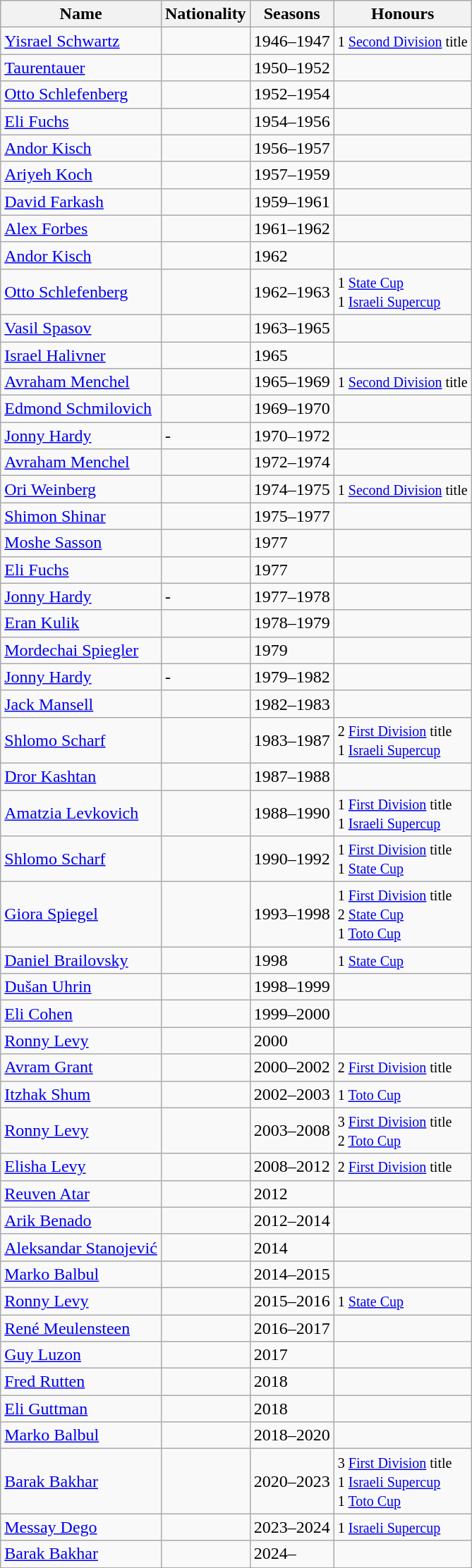<table class="wikitable">
<tr>
<th>Name</th>
<th>Nationality</th>
<th>Seasons</th>
<th>Honours</th>
</tr>
<tr>
<td><a href='#'>Yisrael Schwartz</a></td>
<td></td>
<td>1946–1947</td>
<td><small>1 <a href='#'>Second Division</a> title</small></td>
</tr>
<tr>
<td><a href='#'>Taurentauer</a></td>
<td></td>
<td>1950–1952</td>
<td></td>
</tr>
<tr>
<td><a href='#'>Otto Schlefenberg</a></td>
<td></td>
<td>1952–1954</td>
<td></td>
</tr>
<tr>
<td><a href='#'>Eli Fuchs</a></td>
<td></td>
<td>1954–1956</td>
<td></td>
</tr>
<tr>
<td><a href='#'>Andor Kisch</a></td>
<td></td>
<td>1956–1957</td>
<td></td>
</tr>
<tr>
<td><a href='#'>Ariyeh Koch</a></td>
<td></td>
<td>1957–1959</td>
<td></td>
</tr>
<tr>
<td><a href='#'>David Farkash</a></td>
<td></td>
<td>1959–1961</td>
<td></td>
</tr>
<tr>
<td><a href='#'>Alex Forbes</a></td>
<td></td>
<td>1961–1962</td>
<td></td>
</tr>
<tr>
<td><a href='#'>Andor Kisch</a></td>
<td></td>
<td>1962</td>
<td></td>
</tr>
<tr>
<td><a href='#'>Otto Schlefenberg</a></td>
<td></td>
<td>1962–1963</td>
<td><small>1 <a href='#'>State Cup</a> <br> 1 <a href='#'>Israeli Supercup</a></small></td>
</tr>
<tr>
<td><a href='#'>Vasil Spasov</a></td>
<td></td>
<td>1963–1965</td>
<td></td>
</tr>
<tr>
<td><a href='#'>Israel Halivner</a></td>
<td></td>
<td>1965</td>
<td></td>
</tr>
<tr>
<td><a href='#'>Avraham Menchel</a></td>
<td></td>
<td>1965–1969</td>
<td><small>1 <a href='#'>Second Division</a> title</small></td>
</tr>
<tr>
<td><a href='#'>Edmond Schmilovich</a></td>
<td></td>
<td>1969–1970</td>
<td></td>
</tr>
<tr>
<td><a href='#'>Jonny Hardy</a></td>
<td> - </td>
<td>1970–1972</td>
<td></td>
</tr>
<tr>
<td><a href='#'>Avraham Menchel</a></td>
<td></td>
<td>1972–1974</td>
<td></td>
</tr>
<tr>
<td><a href='#'>Ori Weinberg</a></td>
<td></td>
<td>1974–1975</td>
<td><small>1 <a href='#'>Second Division</a> title</small></td>
</tr>
<tr>
<td><a href='#'>Shimon Shinar</a></td>
<td></td>
<td>1975–1977</td>
<td></td>
</tr>
<tr>
<td><a href='#'>Moshe Sasson</a></td>
<td></td>
<td>1977</td>
<td></td>
</tr>
<tr>
<td><a href='#'>Eli Fuchs</a></td>
<td></td>
<td>1977</td>
<td></td>
</tr>
<tr>
<td><a href='#'>Jonny Hardy</a></td>
<td> - </td>
<td>1977–1978</td>
<td></td>
</tr>
<tr>
<td><a href='#'>Eran Kulik</a></td>
<td></td>
<td>1978–1979</td>
<td></td>
</tr>
<tr>
<td><a href='#'>Mordechai Spiegler</a></td>
<td></td>
<td>1979</td>
<td></td>
</tr>
<tr>
<td><a href='#'>Jonny Hardy</a></td>
<td> - </td>
<td>1979–1982</td>
<td></td>
</tr>
<tr>
<td><a href='#'>Jack Mansell</a></td>
<td></td>
<td>1982–1983</td>
<td></td>
</tr>
<tr>
<td><a href='#'>Shlomo Scharf</a></td>
<td></td>
<td>1983–1987</td>
<td><small>2 <a href='#'>First Division</a> title <br> 1 <a href='#'>Israeli Supercup</a></small></td>
</tr>
<tr>
<td><a href='#'>Dror Kashtan</a></td>
<td></td>
<td>1987–1988</td>
<td></td>
</tr>
<tr>
<td><a href='#'>Amatzia Levkovich</a></td>
<td></td>
<td>1988–1990</td>
<td><small>1 <a href='#'>First Division</a> title <br> 1 <a href='#'>Israeli Supercup</a></small></td>
</tr>
<tr>
<td><a href='#'>Shlomo Scharf</a></td>
<td></td>
<td>1990–1992</td>
<td><small>1 <a href='#'>First Division</a> title <br> 1 <a href='#'>State Cup</a></small></td>
</tr>
<tr>
<td><a href='#'>Giora Spiegel</a></td>
<td></td>
<td>1993–1998</td>
<td><small>1 <a href='#'>First Division</a> title <br> 2 <a href='#'>State Cup</a><br> 1 <a href='#'>Toto Cup</a></small></td>
</tr>
<tr>
<td><a href='#'>Daniel Brailovsky</a></td>
<td></td>
<td>1998</td>
<td><small>1 <a href='#'>State Cup</a></small></td>
</tr>
<tr>
<td><a href='#'>Dušan Uhrin</a></td>
<td></td>
<td>1998–1999</td>
<td></td>
</tr>
<tr>
<td><a href='#'>Eli Cohen</a></td>
<td></td>
<td>1999–2000</td>
<td></td>
</tr>
<tr>
<td><a href='#'>Ronny Levy</a></td>
<td></td>
<td>2000</td>
<td></td>
</tr>
<tr>
<td><a href='#'>Avram Grant</a></td>
<td></td>
<td>2000–2002</td>
<td><small>2 <a href='#'>First Division</a> title</small></td>
</tr>
<tr>
<td><a href='#'>Itzhak Shum</a></td>
<td></td>
<td>2002–2003</td>
<td><small>1 <a href='#'>Toto Cup</a></small></td>
</tr>
<tr>
<td><a href='#'>Ronny Levy</a></td>
<td></td>
<td>2003–2008</td>
<td><small>3 <a href='#'>First Division</a> title <br> 2 <a href='#'>Toto Cup</a></small></td>
</tr>
<tr>
<td><a href='#'>Elisha Levy</a></td>
<td></td>
<td>2008–2012</td>
<td><small>2 <a href='#'>First Division</a> title</small></td>
</tr>
<tr>
<td><a href='#'>Reuven Atar</a></td>
<td></td>
<td>2012</td>
<td></td>
</tr>
<tr>
<td><a href='#'>Arik Benado</a></td>
<td></td>
<td>2012–2014</td>
<td></td>
</tr>
<tr>
<td><a href='#'>Aleksandar Stanojević</a></td>
<td></td>
<td>2014</td>
<td></td>
</tr>
<tr>
<td><a href='#'>Marko Balbul</a></td>
<td></td>
<td>2014–2015</td>
<td></td>
</tr>
<tr>
<td><a href='#'>Ronny Levy</a></td>
<td></td>
<td>2015–2016</td>
<td><small>1 <a href='#'>State Cup</a></small></td>
</tr>
<tr>
<td><a href='#'>René Meulensteen</a></td>
<td></td>
<td>2016–2017</td>
<td></td>
</tr>
<tr>
<td><a href='#'>Guy Luzon</a></td>
<td></td>
<td>2017</td>
<td></td>
</tr>
<tr>
<td><a href='#'>Fred Rutten</a></td>
<td></td>
<td>2018</td>
<td></td>
</tr>
<tr>
<td><a href='#'>Eli Guttman</a></td>
<td></td>
<td>2018</td>
<td></td>
</tr>
<tr>
<td><a href='#'>Marko Balbul</a></td>
<td></td>
<td>2018–2020</td>
<td></td>
</tr>
<tr>
<td><a href='#'>Barak Bakhar</a></td>
<td></td>
<td>2020–2023</td>
<td><small>3 <a href='#'>First Division</a> title <br> 1 <a href='#'>Israeli Supercup</a> <br> 1 <a href='#'>Toto Cup</a></small></td>
</tr>
<tr>
<td><a href='#'>Messay Dego</a></td>
<td></td>
<td>2023–2024</td>
<td><small>1 <a href='#'>Israeli Supercup</a></small></td>
</tr>
<tr>
<td><a href='#'>Barak Bakhar</a></td>
<td></td>
<td>2024–</td>
<td></td>
</tr>
<tr>
</tr>
</table>
